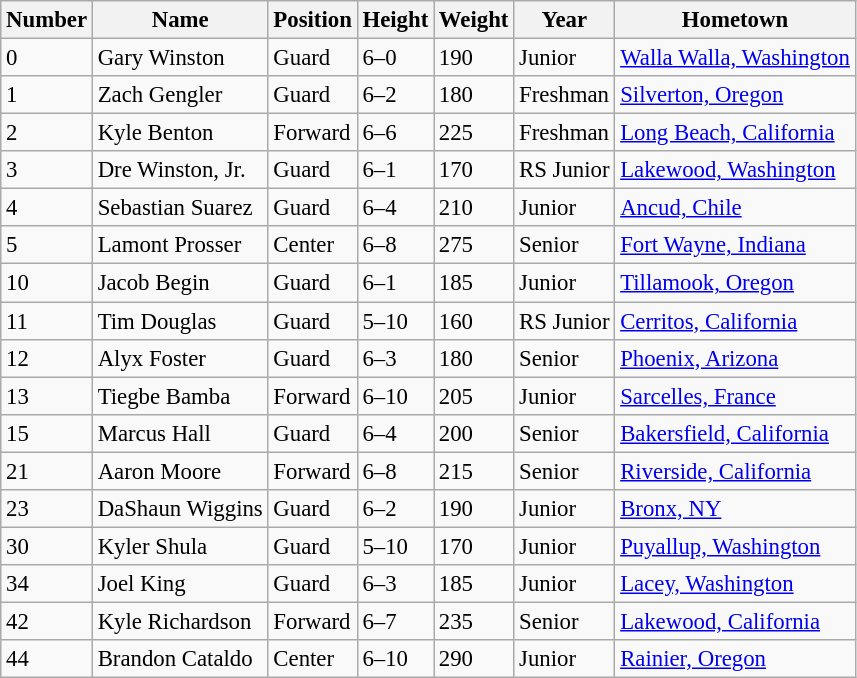<table class="wikitable sortable" style="font-size: 95%;">
<tr>
<th>Number</th>
<th>Name</th>
<th>Position</th>
<th>Height</th>
<th>Weight</th>
<th>Year</th>
<th>Hometown</th>
</tr>
<tr>
<td>0</td>
<td>Gary Winston</td>
<td>Guard</td>
<td>6–0</td>
<td>190</td>
<td>Junior</td>
<td><a href='#'>Walla Walla, Washington</a></td>
</tr>
<tr>
<td>1</td>
<td>Zach Gengler</td>
<td>Guard</td>
<td>6–2</td>
<td>180</td>
<td>Freshman</td>
<td><a href='#'>Silverton, Oregon</a></td>
</tr>
<tr>
<td>2</td>
<td>Kyle Benton</td>
<td>Forward</td>
<td>6–6</td>
<td>225</td>
<td>Freshman</td>
<td><a href='#'>Long Beach, California</a></td>
</tr>
<tr>
<td>3</td>
<td>Dre Winston, Jr.</td>
<td>Guard</td>
<td>6–1</td>
<td>170</td>
<td>RS Junior</td>
<td><a href='#'>Lakewood, Washington</a></td>
</tr>
<tr>
<td>4</td>
<td>Sebastian Suarez</td>
<td>Guard</td>
<td>6–4</td>
<td>210</td>
<td>Junior</td>
<td><a href='#'>Ancud, Chile</a></td>
</tr>
<tr>
<td>5</td>
<td>Lamont Prosser</td>
<td>Center</td>
<td>6–8</td>
<td>275</td>
<td>Senior</td>
<td><a href='#'>Fort Wayne, Indiana</a></td>
</tr>
<tr>
<td>10</td>
<td>Jacob Begin</td>
<td>Guard</td>
<td>6–1</td>
<td>185</td>
<td>Junior</td>
<td><a href='#'>Tillamook, Oregon</a></td>
</tr>
<tr>
<td>11</td>
<td>Tim Douglas</td>
<td>Guard</td>
<td>5–10</td>
<td>160</td>
<td>RS Junior</td>
<td><a href='#'>Cerritos, California</a></td>
</tr>
<tr>
<td>12</td>
<td>Alyx Foster</td>
<td>Guard</td>
<td>6–3</td>
<td>180</td>
<td>Senior</td>
<td><a href='#'>Phoenix, Arizona</a></td>
</tr>
<tr>
<td>13</td>
<td>Tiegbe Bamba</td>
<td>Forward</td>
<td>6–10</td>
<td>205</td>
<td>Junior</td>
<td><a href='#'>Sarcelles, France</a></td>
</tr>
<tr>
<td>15</td>
<td>Marcus Hall</td>
<td>Guard</td>
<td>6–4</td>
<td>200</td>
<td>Senior</td>
<td><a href='#'>Bakersfield, California</a></td>
</tr>
<tr>
<td>21</td>
<td>Aaron Moore</td>
<td>Forward</td>
<td>6–8</td>
<td>215</td>
<td>Senior</td>
<td><a href='#'>Riverside, California</a></td>
</tr>
<tr>
<td>23</td>
<td>DaShaun Wiggins</td>
<td>Guard</td>
<td>6–2</td>
<td>190</td>
<td>Junior</td>
<td><a href='#'>Bronx, NY</a></td>
</tr>
<tr>
<td>30</td>
<td>Kyler Shula</td>
<td>Guard</td>
<td>5–10</td>
<td>170</td>
<td>Junior</td>
<td><a href='#'>Puyallup, Washington</a></td>
</tr>
<tr>
<td>34</td>
<td>Joel King</td>
<td>Guard</td>
<td>6–3</td>
<td>185</td>
<td>Junior</td>
<td><a href='#'>Lacey, Washington</a></td>
</tr>
<tr>
<td>42</td>
<td>Kyle Richardson</td>
<td>Forward</td>
<td>6–7</td>
<td>235</td>
<td>Senior</td>
<td><a href='#'>Lakewood, California</a></td>
</tr>
<tr>
<td>44</td>
<td>Brandon Cataldo</td>
<td>Center</td>
<td>6–10</td>
<td>290</td>
<td>Junior</td>
<td><a href='#'>Rainier, Oregon</a></td>
</tr>
</table>
